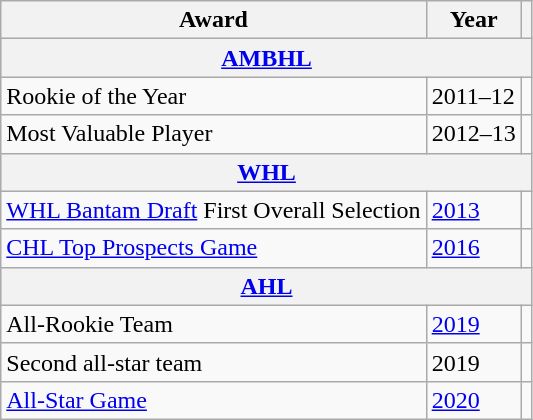<table class="wikitable">
<tr>
<th>Award</th>
<th>Year</th>
<th></th>
</tr>
<tr ALIGN="center" bgcolor="#e0e0e0">
<th colspan="3"><a href='#'>AMBHL</a></th>
</tr>
<tr>
<td>Rookie of the Year</td>
<td>2011–12</td>
<td></td>
</tr>
<tr>
<td>Most Valuable Player</td>
<td>2012–13</td>
<td></td>
</tr>
<tr ALIGN="center" bgcolor="#e0e0e0">
<th colspan="3"><a href='#'>WHL</a></th>
</tr>
<tr>
<td><a href='#'>WHL Bantam Draft</a> First Overall Selection</td>
<td><a href='#'>2013</a></td>
<td></td>
</tr>
<tr>
<td><a href='#'>CHL Top Prospects Game</a></td>
<td><a href='#'>2016</a></td>
<td></td>
</tr>
<tr ALIGN="center" bgcolor="#e0e0e0">
<th colspan="3"><a href='#'>AHL</a></th>
</tr>
<tr>
<td>All-Rookie Team</td>
<td><a href='#'>2019</a></td>
<td></td>
</tr>
<tr>
<td>Second all-star team</td>
<td>2019</td>
<td></td>
</tr>
<tr>
<td><a href='#'>All-Star Game</a></td>
<td><a href='#'>2020</a></td>
<td></td>
</tr>
</table>
